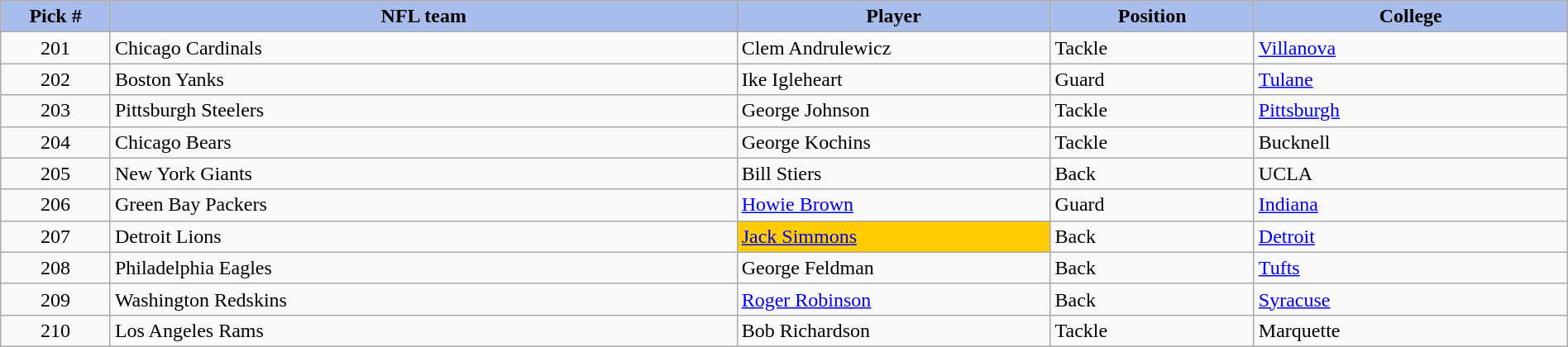<table class="wikitable sortable sortable" style="width: 100%">
<tr>
<th style="background:#A8BDEC;" width=7%>Pick #</th>
<th width=40% style="background:#A8BDEC;">NFL team</th>
<th width=20% style="background:#A8BDEC;">Player</th>
<th width=13% style="background:#A8BDEC;">Position</th>
<th style="background:#A8BDEC;">College</th>
</tr>
<tr>
<td align=center>201</td>
<td>Chicago Cardinals</td>
<td>Clem Andrulewicz</td>
<td>Tackle</td>
<td><a href='#'>Villanova</a></td>
</tr>
<tr>
<td align=center>202</td>
<td>Boston Yanks</td>
<td>Ike Igleheart</td>
<td>Guard</td>
<td><a href='#'>Tulane</a></td>
</tr>
<tr>
<td align=center>203</td>
<td>Pittsburgh Steelers</td>
<td>George Johnson</td>
<td>Tackle</td>
<td><a href='#'>Pittsburgh</a></td>
</tr>
<tr>
<td align=center>204</td>
<td>Chicago Bears</td>
<td>George Kochins</td>
<td>Tackle</td>
<td>Bucknell</td>
</tr>
<tr>
<td align=center>205</td>
<td>New York Giants</td>
<td>Bill Stiers</td>
<td>Back</td>
<td>UCLA</td>
</tr>
<tr>
<td align=center>206</td>
<td>Green Bay Packers</td>
<td><a href='#'>Howie Brown</a></td>
<td>Guard</td>
<td><a href='#'>Indiana</a></td>
</tr>
<tr>
<td align=center>207</td>
<td>Detroit Lions</td>
<td bgcolor="#FFCC00"><a href='#'>Jack Simmons</a></td>
<td>Back</td>
<td><a href='#'>Detroit</a></td>
</tr>
<tr>
<td align=center>208</td>
<td>Philadelphia Eagles</td>
<td>George Feldman</td>
<td>Back</td>
<td><a href='#'>Tufts</a></td>
</tr>
<tr>
<td align=center>209</td>
<td>Washington Redskins</td>
<td><a href='#'>Roger Robinson</a></td>
<td>Back</td>
<td><a href='#'>Syracuse</a></td>
</tr>
<tr>
<td align=center>210</td>
<td>Los Angeles Rams</td>
<td>Bob Richardson</td>
<td>Tackle</td>
<td>Marquette</td>
</tr>
</table>
